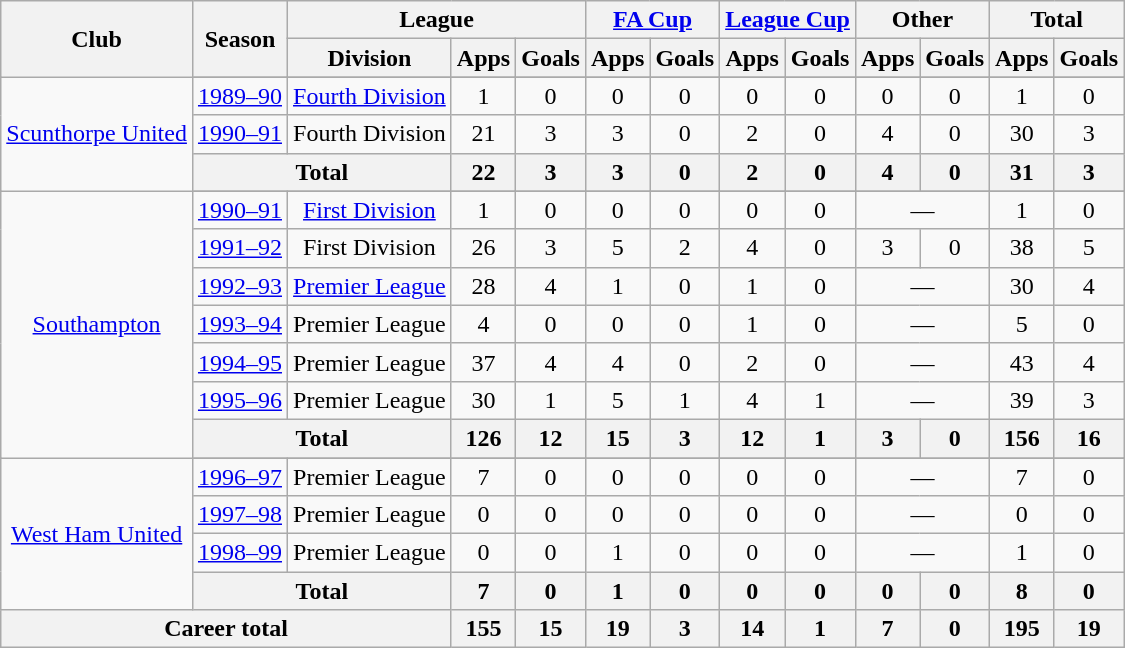<table class=wikitable style=text-align:center>
<tr>
<th rowspan=2>Club</th>
<th rowspan=2>Season</th>
<th colspan=3>League</th>
<th colspan=2><a href='#'>FA Cup</a></th>
<th colspan=2><a href='#'>League Cup</a></th>
<th colspan=2>Other</th>
<th colspan=2>Total</th>
</tr>
<tr>
<th>Division</th>
<th>Apps</th>
<th>Goals</th>
<th>Apps</th>
<th>Goals</th>
<th>Apps</th>
<th>Goals</th>
<th>Apps</th>
<th>Goals</th>
<th>Apps</th>
<th>Goals</th>
</tr>
<tr>
<td rowspan=4><a href='#'>Scunthorpe United</a></td>
</tr>
<tr>
<td><a href='#'>1989–90</a></td>
<td><a href='#'>Fourth Division</a></td>
<td>1</td>
<td>0</td>
<td>0</td>
<td>0</td>
<td>0</td>
<td>0</td>
<td>0</td>
<td>0</td>
<td>1</td>
<td>0</td>
</tr>
<tr>
<td><a href='#'>1990–91</a></td>
<td>Fourth Division</td>
<td>21</td>
<td>3</td>
<td>3</td>
<td>0</td>
<td>2</td>
<td>0</td>
<td>4</td>
<td>0</td>
<td>30</td>
<td>3</td>
</tr>
<tr>
<th colspan=2>Total</th>
<th>22</th>
<th>3</th>
<th>3</th>
<th>0</th>
<th>2</th>
<th>0</th>
<th>4</th>
<th>0</th>
<th>31</th>
<th>3</th>
</tr>
<tr>
<td rowspan=8><a href='#'>Southampton</a></td>
</tr>
<tr>
<td><a href='#'>1990–91</a></td>
<td><a href='#'>First Division</a></td>
<td>1</td>
<td>0</td>
<td>0</td>
<td>0</td>
<td>0</td>
<td>0</td>
<td colspan=2>—</td>
<td>1</td>
<td>0</td>
</tr>
<tr>
<td><a href='#'>1991–92</a></td>
<td>First Division</td>
<td>26</td>
<td>3</td>
<td>5</td>
<td>2</td>
<td>4</td>
<td>0</td>
<td>3</td>
<td>0</td>
<td>38</td>
<td>5</td>
</tr>
<tr>
<td><a href='#'>1992–93</a></td>
<td><a href='#'>Premier League</a></td>
<td>28</td>
<td>4</td>
<td>1</td>
<td>0</td>
<td>1</td>
<td>0</td>
<td colspan=2>—</td>
<td>30</td>
<td>4</td>
</tr>
<tr>
<td><a href='#'>1993–94</a></td>
<td>Premier League</td>
<td>4</td>
<td>0</td>
<td>0</td>
<td>0</td>
<td>1</td>
<td>0</td>
<td colspan=2>—</td>
<td>5</td>
<td>0</td>
</tr>
<tr>
<td><a href='#'>1994–95</a></td>
<td>Premier League</td>
<td>37</td>
<td>4</td>
<td>4</td>
<td>0</td>
<td>2</td>
<td>0</td>
<td colspan=2>—</td>
<td>43</td>
<td>4</td>
</tr>
<tr>
<td><a href='#'>1995–96</a></td>
<td>Premier League</td>
<td>30</td>
<td>1</td>
<td>5</td>
<td>1</td>
<td>4</td>
<td>1</td>
<td colspan=2>—</td>
<td>39</td>
<td>3</td>
</tr>
<tr>
<th colspan=2>Total</th>
<th>126</th>
<th>12</th>
<th>15</th>
<th>3</th>
<th>12</th>
<th>1</th>
<th>3</th>
<th>0</th>
<th>156</th>
<th>16</th>
</tr>
<tr>
<td rowspan=5><a href='#'>West Ham United</a></td>
</tr>
<tr>
<td><a href='#'>1996–97</a></td>
<td>Premier League</td>
<td>7</td>
<td>0</td>
<td>0</td>
<td>0</td>
<td>0</td>
<td>0</td>
<td colspan=2>—</td>
<td>7</td>
<td>0</td>
</tr>
<tr>
<td><a href='#'>1997–98</a></td>
<td>Premier League</td>
<td>0</td>
<td>0</td>
<td>0</td>
<td>0</td>
<td>0</td>
<td>0</td>
<td colspan=2>—</td>
<td>0</td>
<td>0</td>
</tr>
<tr>
<td><a href='#'>1998–99</a></td>
<td>Premier League</td>
<td>0</td>
<td>0</td>
<td>1</td>
<td>0</td>
<td>0</td>
<td>0</td>
<td colspan=2>—</td>
<td>1</td>
<td>0</td>
</tr>
<tr>
<th colspan=2>Total</th>
<th>7</th>
<th>0</th>
<th>1</th>
<th>0</th>
<th>0</th>
<th>0</th>
<th>0</th>
<th>0</th>
<th>8</th>
<th>0</th>
</tr>
<tr>
<th colspan=3>Career total</th>
<th>155</th>
<th>15</th>
<th>19</th>
<th>3</th>
<th>14</th>
<th>1</th>
<th>7</th>
<th>0</th>
<th>195</th>
<th>19</th>
</tr>
</table>
